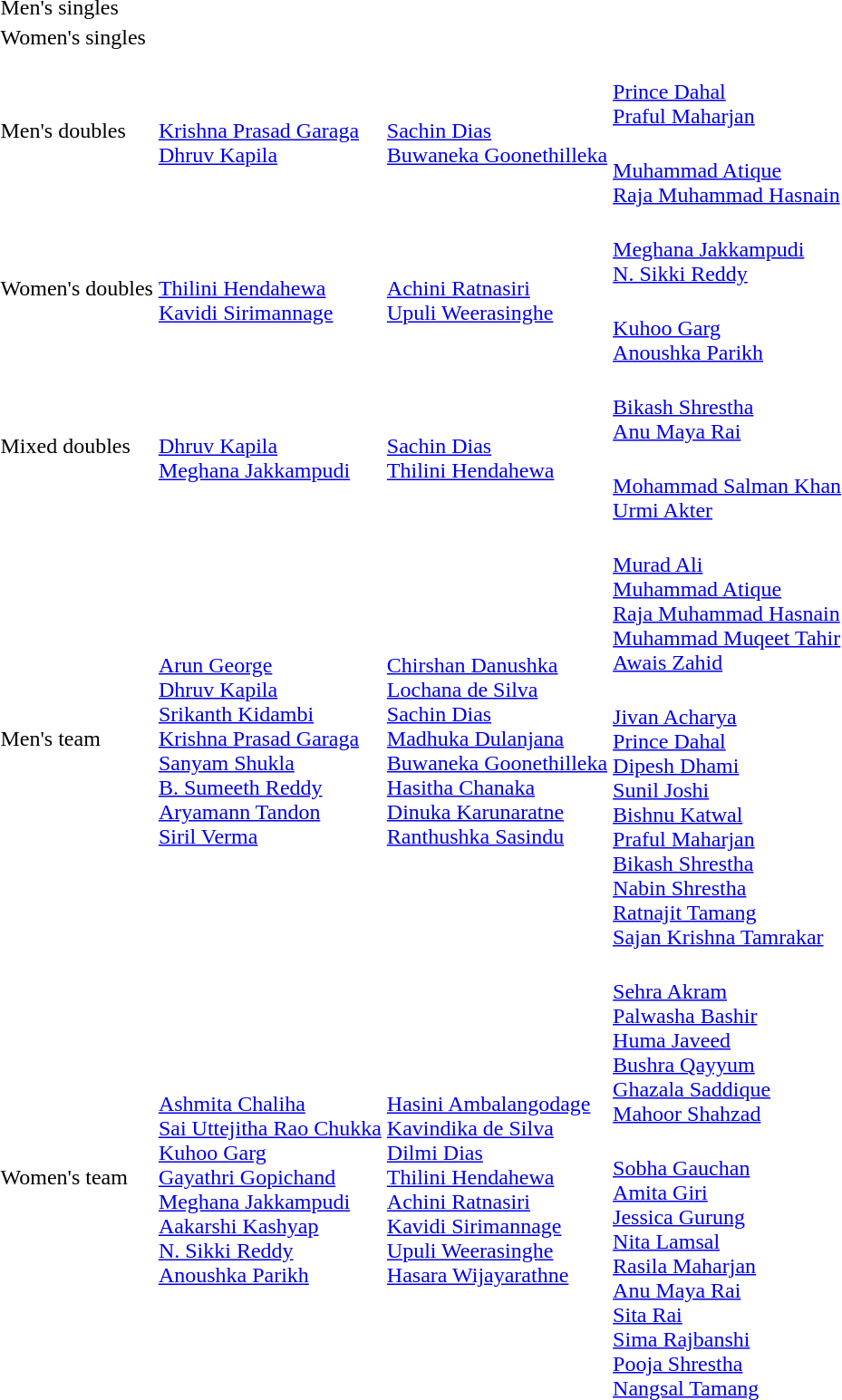<table>
<tr>
<td rowspan=2>Men's singles</td>
<td rowspan=2></td>
<td rowspan=2></td>
<td></td>
</tr>
<tr>
<td></td>
</tr>
<tr>
<td rowspan=2>Women's singles</td>
<td rowspan=2></td>
<td rowspan=2></td>
<td></td>
</tr>
<tr>
<td></td>
</tr>
<tr>
<td rowspan=2>Men's doubles</td>
<td rowspan=2><br><a href='#'>Krishna Prasad Garaga</a><br><a href='#'>Dhruv Kapila</a></td>
<td rowspan=2><br><a href='#'>Sachin Dias</a><br><a href='#'>Buwaneka Goonethilleka</a></td>
<td><br><a href='#'>Prince Dahal</a><br><a href='#'>Praful Maharjan</a></td>
</tr>
<tr>
<td><br><a href='#'>Muhammad Atique</a><br><a href='#'>Raja Muhammad Hasnain</a></td>
</tr>
<tr>
<td rowspan=2>Women's doubles</td>
<td rowspan=2><br><a href='#'>Thilini Hendahewa</a><br><a href='#'>Kavidi Sirimannage</a></td>
<td rowspan=2><br><a href='#'>Achini Ratnasiri</a><br><a href='#'>Upuli Weerasinghe</a></td>
<td><br><a href='#'>Meghana Jakkampudi</a><br><a href='#'>N. Sikki Reddy</a></td>
</tr>
<tr>
<td><br><a href='#'>Kuhoo Garg</a><br><a href='#'>Anoushka Parikh</a></td>
</tr>
<tr>
<td rowspan=2>Mixed doubles</td>
<td rowspan=2><br><a href='#'>Dhruv Kapila</a><br><a href='#'>Meghana Jakkampudi</a></td>
<td rowspan=2><br><a href='#'>Sachin Dias</a><br><a href='#'>Thilini Hendahewa</a></td>
<td><br><a href='#'>Bikash Shrestha</a><br><a href='#'>Anu Maya Rai</a></td>
</tr>
<tr>
<td><br><a href='#'>Mohammad Salman Khan</a><br><a href='#'>Urmi Akter</a></td>
</tr>
<tr>
<td rowspan=2>Men's team<br></td>
<td rowspan=2><br><a href='#'>Arun George</a><br><a href='#'>Dhruv Kapila</a><br><a href='#'>Srikanth Kidambi</a><br><a href='#'>Krishna Prasad Garaga</a><br><a href='#'>Sanyam Shukla</a><br><a href='#'>B. Sumeeth Reddy</a><br><a href='#'>Aryamann Tandon</a><br><a href='#'>Siril Verma</a></td>
<td rowspan=2><br><a href='#'>Chirshan Danushka</a><br><a href='#'>Lochana de Silva</a><br><a href='#'>Sachin Dias</a><br><a href='#'>Madhuka Dulanjana</a><br><a href='#'>Buwaneka Goonethilleka</a><br><a href='#'>Hasitha Chanaka</a><br><a href='#'>Dinuka Karunaratne</a><br><a href='#'>Ranthushka Sasindu</a></td>
<td><br><a href='#'>Murad Ali</a><br><a href='#'>Muhammad Atique</a><br><a href='#'>Raja Muhammad Hasnain</a><br><a href='#'>Muhammad Muqeet Tahir</a><br><a href='#'>Awais Zahid</a></td>
</tr>
<tr>
<td><br><a href='#'>Jivan Acharya</a><br><a href='#'>Prince Dahal</a><br><a href='#'>Dipesh Dhami</a><br><a href='#'>Sunil Joshi</a><br><a href='#'>Bishnu Katwal</a><br><a href='#'>Praful Maharjan</a><br><a href='#'>Bikash Shrestha</a><br><a href='#'>Nabin Shrestha</a><br><a href='#'>Ratnajit Tamang</a><br><a href='#'>Sajan Krishna Tamrakar</a></td>
</tr>
<tr>
<td rowspan=2>Women's team<br></td>
<td rowspan=2><br><a href='#'>Ashmita Chaliha</a><br><a href='#'>Sai Uttejitha Rao Chukka</a><br><a href='#'>Kuhoo Garg</a><br><a href='#'>Gayathri Gopichand</a><br><a href='#'>Meghana Jakkampudi</a><br><a href='#'>Aakarshi Kashyap</a><br><a href='#'>N. Sikki Reddy</a><br><a href='#'>Anoushka Parikh</a></td>
<td rowspan=2><br><a href='#'>Hasini Ambalangodage</a><br><a href='#'>Kavindika de Silva</a><br><a href='#'>Dilmi Dias</a><br><a href='#'>Thilini Hendahewa</a><br><a href='#'>Achini Ratnasiri</a><br><a href='#'>Kavidi Sirimannage</a><br><a href='#'>Upuli Weerasinghe</a><br><a href='#'>Hasara Wijayarathne</a></td>
<td><br><a href='#'>Sehra Akram</a><br><a href='#'>Palwasha Bashir</a><br><a href='#'>Huma Javeed</a><br><a href='#'>Bushra Qayyum</a><br><a href='#'>Ghazala Saddique</a><br><a href='#'>Mahoor Shahzad</a></td>
</tr>
<tr>
<td><br><a href='#'>Sobha Gauchan</a><br><a href='#'>Amita Giri</a><br><a href='#'>Jessica Gurung</a><br><a href='#'>Nita Lamsal</a><br><a href='#'>Rasila Maharjan</a><br><a href='#'>Anu Maya Rai</a><br><a href='#'>Sita Rai</a><br><a href='#'>Sima Rajbanshi</a><br><a href='#'>Pooja Shrestha</a><br><a href='#'>Nangsal Tamang</a></td>
</tr>
</table>
